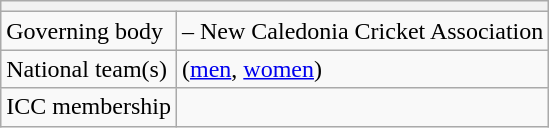<table class="wikitable floatright">
<tr>
<th colspan="2"></th>
</tr>
<tr>
<td>Governing body</td>
<td> – New Caledonia Cricket Association</td>
</tr>
<tr>
<td>National team(s)</td>
<td> (<a href='#'>men</a>, <a href='#'>women</a>)</td>
</tr>
<tr>
<td>ICC membership</td>
<td></td>
</tr>
</table>
